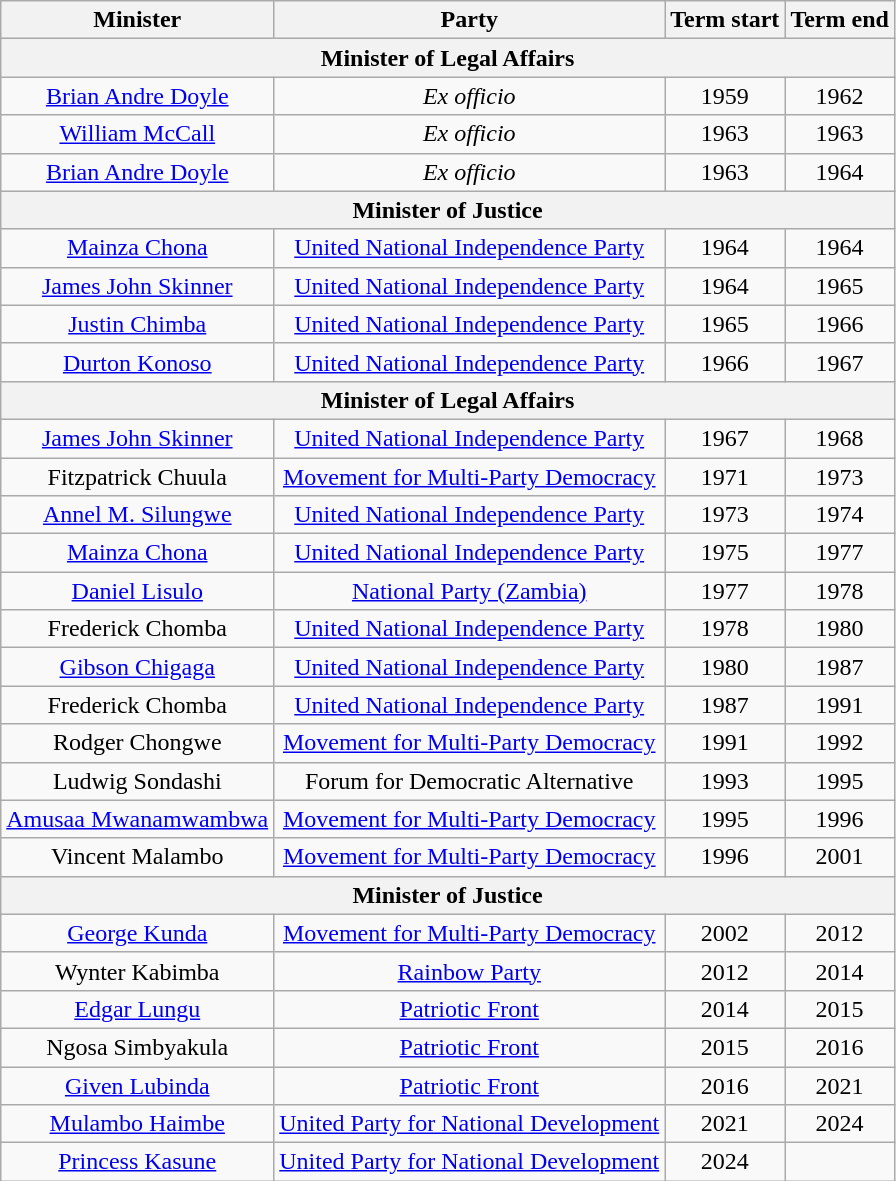<table class=wikitable style=text-align:center>
<tr>
<th>Minister</th>
<th>Party</th>
<th>Term start</th>
<th>Term end</th>
</tr>
<tr>
<th colspan=4>Minister of Legal Affairs</th>
</tr>
<tr>
<td><a href='#'>Brian Andre Doyle</a></td>
<td><em>Ex officio</em></td>
<td>1959</td>
<td>1962</td>
</tr>
<tr>
<td><a href='#'>William McCall</a></td>
<td><em>Ex officio</em></td>
<td>1963</td>
<td>1963</td>
</tr>
<tr>
<td><a href='#'>Brian Andre Doyle</a></td>
<td><em>Ex officio</em></td>
<td>1963</td>
<td>1964</td>
</tr>
<tr>
<th colspan=4>Minister of Justice</th>
</tr>
<tr>
<td><a href='#'>Mainza Chona</a></td>
<td><a href='#'>United National Independence Party</a></td>
<td>1964</td>
<td>1964</td>
</tr>
<tr>
<td><a href='#'>James John Skinner</a></td>
<td><a href='#'>United National Independence Party</a></td>
<td>1964</td>
<td>1965</td>
</tr>
<tr>
<td><a href='#'>Justin Chimba</a></td>
<td><a href='#'>United National Independence Party</a></td>
<td>1965</td>
<td>1966</td>
</tr>
<tr>
<td><a href='#'>Durton Konoso</a></td>
<td><a href='#'>United National Independence Party</a></td>
<td>1966</td>
<td>1967</td>
</tr>
<tr>
<th colspan=4>Minister of Legal Affairs</th>
</tr>
<tr>
<td><a href='#'>James John Skinner</a></td>
<td><a href='#'>United National Independence Party</a></td>
<td>1967</td>
<td>1968</td>
</tr>
<tr>
<td>Fitzpatrick Chuula</td>
<td><a href='#'>Movement for Multi-Party Democracy</a></td>
<td>1971</td>
<td>1973</td>
</tr>
<tr>
<td><a href='#'>Annel M. Silungwe</a></td>
<td><a href='#'>United National Independence Party</a></td>
<td>1973</td>
<td>1974</td>
</tr>
<tr>
<td><a href='#'>Mainza Chona</a></td>
<td><a href='#'>United National Independence Party</a></td>
<td>1975</td>
<td>1977</td>
</tr>
<tr>
<td><a href='#'>Daniel Lisulo</a></td>
<td><a href='#'>National Party (Zambia)</a></td>
<td>1977</td>
<td>1978</td>
</tr>
<tr>
<td>Frederick Chomba</td>
<td><a href='#'>United National Independence Party</a></td>
<td>1978</td>
<td>1980</td>
</tr>
<tr>
<td><a href='#'>Gibson Chigaga</a></td>
<td><a href='#'>United National Independence Party</a></td>
<td>1980</td>
<td>1987</td>
</tr>
<tr>
<td>Frederick Chomba</td>
<td><a href='#'>United National Independence Party</a></td>
<td>1987</td>
<td>1991</td>
</tr>
<tr>
<td>Rodger Chongwe</td>
<td><a href='#'>Movement for Multi-Party Democracy</a></td>
<td>1991</td>
<td>1992</td>
</tr>
<tr>
<td>Ludwig Sondashi</td>
<td>Forum for Democratic Alternative</td>
<td>1993</td>
<td>1995</td>
</tr>
<tr>
<td><a href='#'>Amusaa Mwanamwambwa</a></td>
<td><a href='#'>Movement for Multi-Party Democracy</a></td>
<td>1995</td>
<td>1996</td>
</tr>
<tr>
<td>Vincent Malambo</td>
<td><a href='#'>Movement for Multi-Party Democracy</a></td>
<td>1996</td>
<td>2001</td>
</tr>
<tr>
<th colspan=4>Minister of Justice</th>
</tr>
<tr>
<td><a href='#'>George Kunda</a></td>
<td><a href='#'>Movement for Multi-Party Democracy</a></td>
<td>2002</td>
<td>2012</td>
</tr>
<tr>
<td>Wynter Kabimba</td>
<td><a href='#'>Rainbow Party</a></td>
<td>2012</td>
<td>2014</td>
</tr>
<tr>
<td><a href='#'>Edgar Lungu</a></td>
<td><a href='#'>Patriotic Front</a></td>
<td>2014</td>
<td>2015</td>
</tr>
<tr>
<td>Ngosa Simbyakula</td>
<td><a href='#'>Patriotic Front</a></td>
<td>2015</td>
<td>2016</td>
</tr>
<tr>
<td><a href='#'>Given Lubinda</a></td>
<td><a href='#'>Patriotic Front</a></td>
<td>2016</td>
<td>2021</td>
</tr>
<tr>
<td><a href='#'>Mulambo Haimbe</a></td>
<td><a href='#'>United Party for National Development</a></td>
<td>2021</td>
<td>2024</td>
</tr>
<tr>
<td><a href='#'>Princess Kasune</a></td>
<td><a href='#'>United Party for National Development</a></td>
<td>2024</td>
<td></td>
</tr>
</table>
